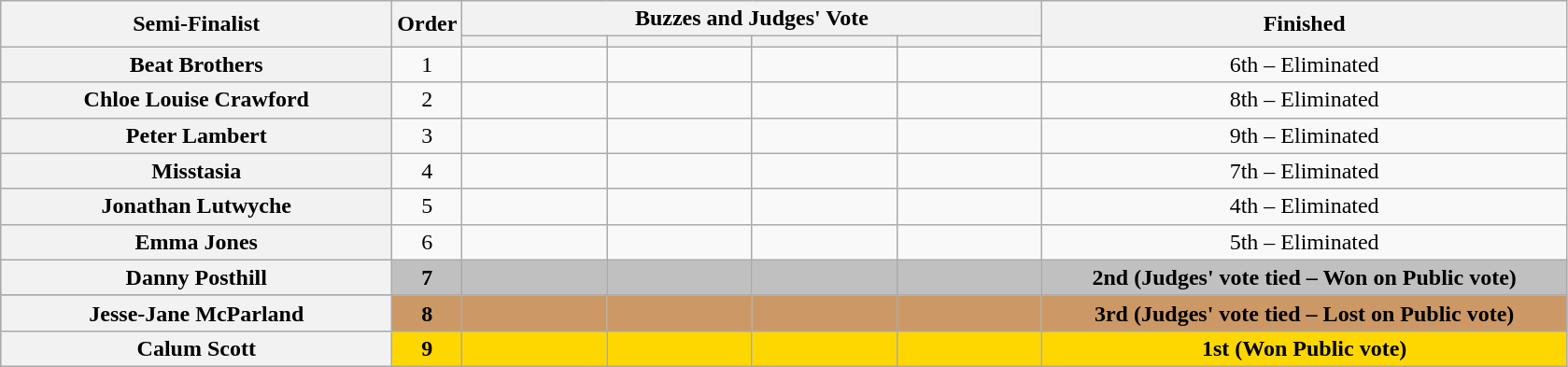<table class="wikitable plainrowheaders sortable" style="text-align:center;">
<tr>
<th scope="col" rowspan="2" class="unsortable" style="width:17em;">Semi-Finalist</th>
<th scope="col" rowspan="2" style="width:1em;">Order</th>
<th scope="col" colspan="4" class="unsortable" style="width:24em;">Buzzes and Judges' Vote</th>
<th scope="col" rowspan="2" style="width:23em;">Finished </th>
</tr>
<tr>
<th scope="col" class="unsortable" style="width:6em;"></th>
<th scope="col" class="unsortable" style="width:6em;"></th>
<th scope="col" class="unsortable" style="width:6em;"></th>
<th scope="col" class="unsortable" style="width:6em;"></th>
</tr>
<tr>
<th scope="row">Beat Brothers</th>
<td>1</td>
<td style="text-align:center;"></td>
<td style="text-align:center;"></td>
<td style="text-align:center;"></td>
<td style="text-align:center;"></td>
<td>6th – Eliminated</td>
</tr>
<tr>
<th scope="row">Chloe Louise Crawford</th>
<td>2</td>
<td style="text-align:center;"></td>
<td style="text-align:center;"></td>
<td style="text-align:center;"></td>
<td style="text-align:center;"></td>
<td>8th – Eliminated</td>
</tr>
<tr>
<th scope="row">Peter Lambert</th>
<td>3</td>
<td style="text-align:center;"></td>
<td style="text-align:center;"></td>
<td style="text-align:center;"></td>
<td style="text-align:center;"></td>
<td>9th – Eliminated</td>
</tr>
<tr>
<th scope="row">Misstasia</th>
<td>4</td>
<td style="text-align:center;"></td>
<td style="text-align:center;"></td>
<td style="text-align:center;"></td>
<td style="text-align:center;"></td>
<td>7th – Eliminated</td>
</tr>
<tr>
<th scope="row">Jonathan Lutwyche</th>
<td>5</td>
<td style="text-align:center;"></td>
<td style="text-align:center;"></td>
<td style="text-align:center;"></td>
<td style="text-align:center;"></td>
<td>4th – Eliminated</td>
</tr>
<tr>
<th scope="row">Emma Jones</th>
<td>6</td>
<td style="text-align:center;"></td>
<td style="text-align:center;"></td>
<td style="text-align:center;"></td>
<td style="text-align:center;"></td>
<td>5th – Eliminated</td>
</tr>
<tr bgcolor=silver>
<th scope="row"><strong>Danny Posthill</strong></th>
<td><strong>7</strong></td>
<td style="text-align:center;"></td>
<td style="text-align:center;"></td>
<td style="text-align:center;"></td>
<td style="text-align:center;"></td>
<td><strong>2nd (Judges' vote tied – Won on Public vote)</strong></td>
</tr>
<tr bgcolor=#c96>
<th scope="row"><strong>Jesse-Jane McParland</strong> </th>
<td><strong>8</strong></td>
<td style="text-align:center;"></td>
<td style="text-align:center;"></td>
<td style="text-align:center;"></td>
<td style="text-align:center;"></td>
<td><strong>3rd (Judges' vote tied – Lost on Public vote)</strong></td>
</tr>
<tr bgcolor=gold>
<th scope="row"><strong>Calum Scott</strong></th>
<td><strong>9</strong></td>
<td style="text-align:center;"></td>
<td style="text-align:center;"></td>
<td style="text-align:center;"></td>
<td style="text-align:center;"></td>
<td><strong>1st (Won Public vote)</strong></td>
</tr>
</table>
